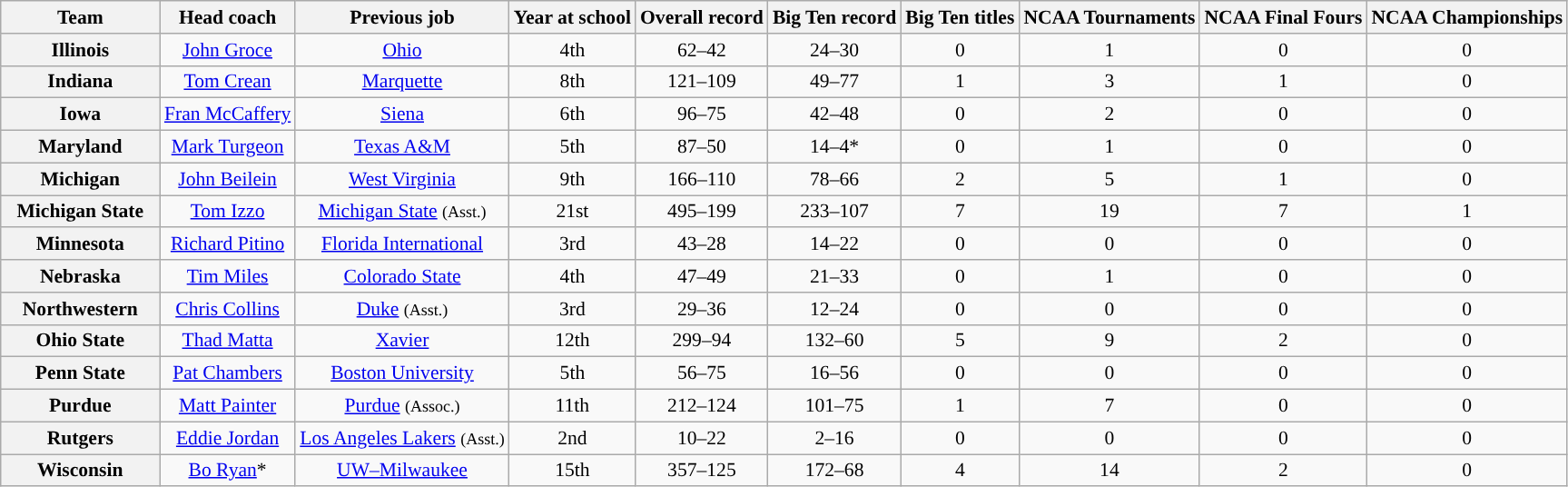<table class="wikitable sortable" style="text-align: center;font-size:90%;">
<tr>
<th width="110">Team</th>
<th>Head coach</th>
<th>Previous job</th>
<th>Year at school</th>
<th>Overall record</th>
<th>Big Ten record</th>
<th>Big Ten titles</th>
<th>NCAA Tournaments</th>
<th>NCAA Final Fours</th>
<th>NCAA Championships</th>
</tr>
<tr>
<th style="background:#">Illinois</th>
<td><a href='#'>John Groce</a></td>
<td><a href='#'>Ohio</a></td>
<td>4th</td>
<td>62–42</td>
<td>24–30</td>
<td>0</td>
<td>1</td>
<td>0</td>
<td>0</td>
</tr>
<tr>
<th style=>Indiana</th>
<td><a href='#'>Tom Crean</a></td>
<td><a href='#'>Marquette</a></td>
<td>8th</td>
<td>121–109</td>
<td>49–77</td>
<td>1</td>
<td>3</td>
<td>1</td>
<td>0</td>
</tr>
<tr>
<th style=>Iowa</th>
<td><a href='#'>Fran McCaffery</a></td>
<td><a href='#'>Siena</a></td>
<td>6th</td>
<td>96–75</td>
<td>42–48</td>
<td>0</td>
<td>2</td>
<td>0</td>
<td>0</td>
</tr>
<tr>
<th style=>Maryland</th>
<td><a href='#'>Mark Turgeon</a></td>
<td><a href='#'>Texas A&M</a></td>
<td>5th</td>
<td>87–50</td>
<td>14–4*</td>
<td>0</td>
<td>1</td>
<td>0</td>
<td>0</td>
</tr>
<tr>
<th style=>Michigan</th>
<td><a href='#'>John Beilein</a></td>
<td><a href='#'>West Virginia</a></td>
<td>9th</td>
<td>166–110</td>
<td>78–66</td>
<td>2</td>
<td>5</td>
<td>1</td>
<td>0</td>
</tr>
<tr>
<th style=>Michigan State</th>
<td><a href='#'>Tom Izzo</a></td>
<td><a href='#'>Michigan State</a> <small>(Asst.)</small></td>
<td>21st</td>
<td>495–199</td>
<td>233–107</td>
<td>7</td>
<td>19</td>
<td>7</td>
<td>1</td>
</tr>
<tr>
<th style=>Minnesota</th>
<td><a href='#'>Richard Pitino</a></td>
<td><a href='#'>Florida International</a></td>
<td>3rd</td>
<td>43–28</td>
<td>14–22</td>
<td>0</td>
<td>0</td>
<td>0</td>
<td>0</td>
</tr>
<tr>
<th style=>Nebraska</th>
<td><a href='#'>Tim Miles</a></td>
<td><a href='#'>Colorado State</a></td>
<td>4th</td>
<td>47–49</td>
<td>21–33</td>
<td>0</td>
<td>1</td>
<td>0</td>
<td>0</td>
</tr>
<tr>
<th style=>Northwestern</th>
<td><a href='#'>Chris Collins</a></td>
<td><a href='#'>Duke</a> <small>(Asst.)</small></td>
<td>3rd</td>
<td>29–36</td>
<td>12–24</td>
<td>0</td>
<td>0</td>
<td>0</td>
<td>0</td>
</tr>
<tr>
<th style=>Ohio State</th>
<td><a href='#'>Thad Matta</a></td>
<td><a href='#'>Xavier</a></td>
<td>12th</td>
<td>299–94</td>
<td>132–60</td>
<td>5</td>
<td>9</td>
<td>2</td>
<td>0</td>
</tr>
<tr>
<th style=>Penn State</th>
<td><a href='#'>Pat Chambers</a></td>
<td><a href='#'>Boston University</a></td>
<td>5th</td>
<td>56–75</td>
<td>16–56</td>
<td>0</td>
<td>0</td>
<td>0</td>
<td>0</td>
</tr>
<tr>
<th style=>Purdue</th>
<td><a href='#'>Matt Painter</a></td>
<td><a href='#'>Purdue</a> <small>(Assoc.)</small></td>
<td>11th</td>
<td>212–124</td>
<td>101–75</td>
<td>1</td>
<td>7</td>
<td>0</td>
<td>0</td>
</tr>
<tr>
<th style=>Rutgers</th>
<td><a href='#'>Eddie Jordan</a></td>
<td><a href='#'>Los Angeles Lakers</a> <small>(Asst.)</small></td>
<td>2nd</td>
<td>10–22</td>
<td>2–16</td>
<td>0</td>
<td>0</td>
<td>0</td>
<td>0</td>
</tr>
<tr>
<th style=>Wisconsin</th>
<td><a href='#'>Bo Ryan</a>*</td>
<td><a href='#'>UW–Milwaukee</a></td>
<td>15th</td>
<td>357–125</td>
<td>172–68</td>
<td>4</td>
<td>14</td>
<td>2</td>
<td>0</td>
</tr>
</table>
